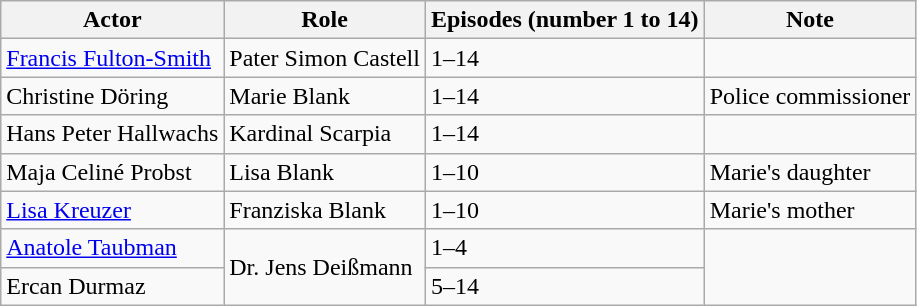<table class="wikitable">
<tr>
<th>Actor</th>
<th>Role</th>
<th>Episodes (number 1 to 14)</th>
<th>Note</th>
</tr>
<tr>
<td><a href='#'>Francis Fulton-Smith</a></td>
<td>Pater Simon Castell</td>
<td>1–14</td>
<td></td>
</tr>
<tr>
<td>Christine Döring</td>
<td>Marie Blank</td>
<td>1–14</td>
<td>Police commissioner</td>
</tr>
<tr>
<td>Hans Peter Hallwachs</td>
<td>Kardinal Scarpia</td>
<td>1–14</td>
<td></td>
</tr>
<tr>
<td>Maja Celiné Probst</td>
<td>Lisa Blank</td>
<td>1–10</td>
<td>Marie's daughter</td>
</tr>
<tr>
<td><a href='#'>Lisa Kreuzer</a></td>
<td>Franziska Blank</td>
<td>1–10</td>
<td>Marie's mother</td>
</tr>
<tr>
<td><a href='#'>Anatole Taubman</a></td>
<td rowspan="2">Dr. Jens Deißmann</td>
<td>1–4</td>
<td rowspan="2"></td>
</tr>
<tr>
<td>Ercan Durmaz</td>
<td>5–14</td>
</tr>
</table>
